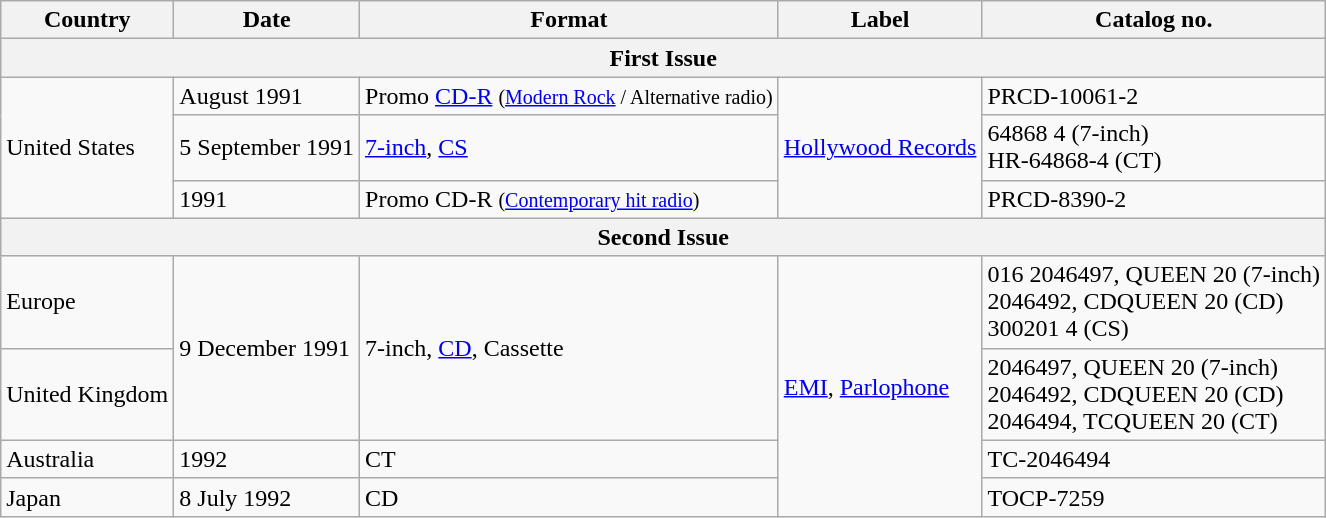<table class="wikitable plainrowheaders">
<tr>
<th scope="col">Country</th>
<th scope="col">Date</th>
<th scope="col">Format</th>
<th scope="col">Label</th>
<th scope="col">Catalog no.</th>
</tr>
<tr>
<th colspan="5">First Issue</th>
</tr>
<tr>
<td rowspan="3">United States</td>
<td>August 1991</td>
<td>Promo <a href='#'>CD-R</a> <small>(<a href='#'>Modern Rock</a> / Alternative radio)</small></td>
<td rowspan="3"><a href='#'>Hollywood Records</a></td>
<td>PRCD-10061-2</td>
</tr>
<tr>
<td>5 September 1991</td>
<td><a href='#'>7-inch</a>, <a href='#'>CS</a></td>
<td>64868 4 (7-inch)<br>HR-64868-4 (CT)</td>
</tr>
<tr>
<td>1991</td>
<td>Promo CD-R <small>(<a href='#'>Contemporary hit radio</a>)</small></td>
<td>PRCD-8390-2</td>
</tr>
<tr>
<th colspan="5">Second Issue</th>
</tr>
<tr>
<td>Europe</td>
<td rowspan="2">9 December 1991</td>
<td rowspan="2">7-inch, <a href='#'>CD</a>, Cassette</td>
<td rowspan="4"><a href='#'>EMI</a>, <a href='#'>Parlophone</a></td>
<td>016 2046497, QUEEN 20 (7-inch)<br>2046492, CDQUEEN 20 (CD)<br>300201 4 (CS)</td>
</tr>
<tr>
<td>United Kingdom</td>
<td>2046497, QUEEN 20 (7-inch)<br>2046492, CDQUEEN 20 (CD)<br>2046494, TCQUEEN 20 (CT)</td>
</tr>
<tr>
<td>Australia</td>
<td>1992</td>
<td>CT</td>
<td>TC-2046494</td>
</tr>
<tr>
<td>Japan</td>
<td>8 July 1992</td>
<td>CD</td>
<td>TOCP-7259</td>
</tr>
</table>
